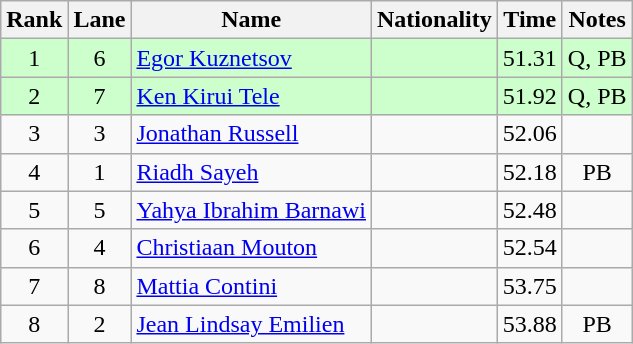<table class="wikitable sortable" style="text-align:center">
<tr>
<th>Rank</th>
<th>Lane</th>
<th>Name</th>
<th>Nationality</th>
<th>Time</th>
<th>Notes</th>
</tr>
<tr bgcolor=ccffcc>
<td align=center>1</td>
<td align=center>6</td>
<td align=left><a href='#'>Egor Kuznetsov</a></td>
<td align=left></td>
<td>51.31</td>
<td>Q, PB</td>
</tr>
<tr bgcolor=ccffcc>
<td align=center>2</td>
<td align=center>7</td>
<td align=left><a href='#'>Ken Kirui Tele</a></td>
<td align=left></td>
<td>51.92</td>
<td>Q, PB</td>
</tr>
<tr>
<td align=center>3</td>
<td align=center>3</td>
<td align=left><a href='#'>Jonathan Russell</a></td>
<td align=left></td>
<td>52.06</td>
<td></td>
</tr>
<tr>
<td align=center>4</td>
<td align=center>1</td>
<td align=left><a href='#'>Riadh Sayeh</a></td>
<td align=left></td>
<td>52.18</td>
<td>PB</td>
</tr>
<tr>
<td align=center>5</td>
<td align=center>5</td>
<td align=left><a href='#'>Yahya Ibrahim Barnawi</a></td>
<td align=left></td>
<td>52.48</td>
<td></td>
</tr>
<tr>
<td align=center>6</td>
<td align=center>4</td>
<td align=left><a href='#'>Christiaan Mouton</a></td>
<td align=left></td>
<td>52.54</td>
<td></td>
</tr>
<tr>
<td align=center>7</td>
<td align=center>8</td>
<td align=left><a href='#'>Mattia Contini</a></td>
<td align=left></td>
<td>53.75</td>
<td></td>
</tr>
<tr>
<td align=center>8</td>
<td align=center>2</td>
<td align=left><a href='#'>Jean Lindsay Emilien</a></td>
<td align=left></td>
<td>53.88</td>
<td>PB</td>
</tr>
</table>
